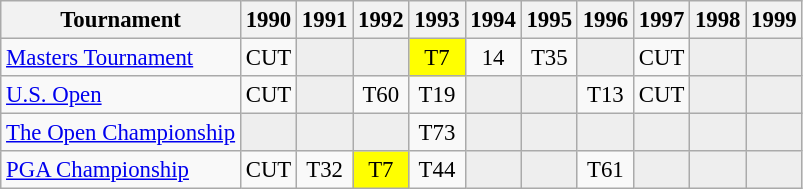<table class="wikitable" style="font-size:95%;text-align:center;">
<tr>
<th>Tournament</th>
<th>1990</th>
<th>1991</th>
<th>1992</th>
<th>1993</th>
<th>1994</th>
<th>1995</th>
<th>1996</th>
<th>1997</th>
<th>1998</th>
<th>1999</th>
</tr>
<tr>
<td align=left><a href='#'>Masters Tournament</a></td>
<td>CUT</td>
<td style="background:#eeeeee;"></td>
<td style="background:#eeeeee;"></td>
<td style="background:yellow;">T7</td>
<td>14</td>
<td>T35</td>
<td style="background:#eeeeee;"></td>
<td>CUT</td>
<td style="background:#eeeeee;"></td>
<td style="background:#eeeeee;"></td>
</tr>
<tr>
<td align=left><a href='#'>U.S. Open</a></td>
<td>CUT</td>
<td style="background:#eeeeee;"></td>
<td>T60</td>
<td>T19</td>
<td style="background:#eeeeee;"></td>
<td style="background:#eeeeee;"></td>
<td>T13</td>
<td>CUT</td>
<td style="background:#eeeeee;"></td>
<td style="background:#eeeeee;"></td>
</tr>
<tr>
<td align=left><a href='#'>The Open Championship</a></td>
<td style="background:#eeeeee;"></td>
<td style="background:#eeeeee;"></td>
<td style="background:#eeeeee;"></td>
<td>T73</td>
<td style="background:#eeeeee;"></td>
<td style="background:#eeeeee;"></td>
<td style="background:#eeeeee;"></td>
<td style="background:#eeeeee;"></td>
<td style="background:#eeeeee;"></td>
<td style="background:#eeeeee;"></td>
</tr>
<tr>
<td align=left><a href='#'>PGA Championship</a></td>
<td>CUT</td>
<td>T32</td>
<td style="background:yellow;">T7</td>
<td>T44</td>
<td style="background:#eeeeee;"></td>
<td style="background:#eeeeee;"></td>
<td>T61</td>
<td style="background:#eeeeee;"></td>
<td style="background:#eeeeee;"></td>
<td style="background:#eeeeee;"></td>
</tr>
</table>
